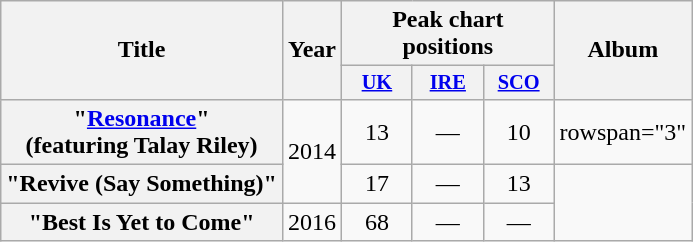<table class="wikitable plainrowheaders" style="text-align:center;">
<tr>
<th scope="col" rowspan="2">Title</th>
<th scope="col" rowspan="2">Year</th>
<th scope="col" colspan="3">Peak chart positions</th>
<th scope="col" rowspan="2">Album</th>
</tr>
<tr>
<th scope="col" style="width:3em;font-size:85%;"><a href='#'>UK</a></th>
<th scope="col" style="width:3em;font-size:85%;"><a href='#'>IRE</a></th>
<th scope="col" style="width:3em;font-size:85%;"><a href='#'>SCO</a></th>
</tr>
<tr>
<th scope="row">"<a href='#'>Resonance</a>"<br><span>(featuring Talay Riley)</span></th>
<td rowspan="2">2014</td>
<td>13</td>
<td>—</td>
<td>10</td>
<td>rowspan="3" </td>
</tr>
<tr>
<th scope="row">"Revive (Say Something)"</th>
<td>17</td>
<td>—</td>
<td>13</td>
</tr>
<tr>
<th scope="row">"Best Is Yet to Come"</th>
<td>2016</td>
<td>68</td>
<td>—</td>
<td>—</td>
</tr>
</table>
